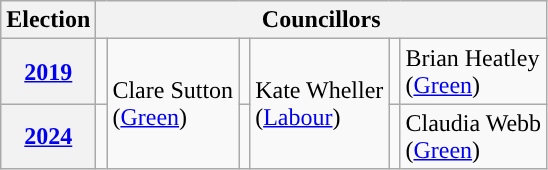<table class="wikitable">
<tr>
<th>Election</th>
<th colspan="6">Councillors</th>
</tr>
<tr>
<th><a href='#'>2019</a></th>
<td style="background-color: "></td>
<td rowspan="2">Clare Sutton<br>(<a href='#'>Green</a>)</td>
<td style="background-color: "></td>
<td rowspan="2">Kate Wheller<br>(<a href='#'>Labour</a>)</td>
<td rowspan="1;" style="background-color: "></td>
<td rowspan="1">Brian Heatley<br>(<a href='#'>Green</a>)</td>
</tr>
<tr>
<th><a href='#'>2024</a></th>
<td style="background-color: "></td>
<td style="background-color: "></td>
<td rowspan="1;" style="background-color: "></td>
<td rowspan="1">Claudia Webb<br>(<a href='#'>Green</a>)</td>
</tr>
</table>
